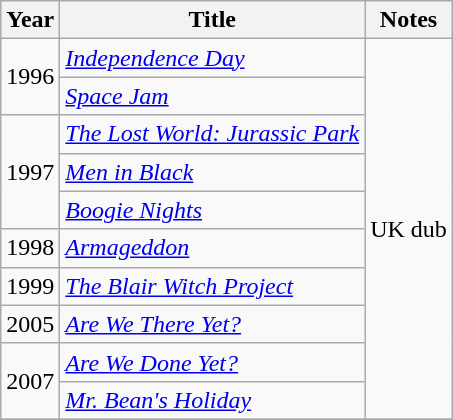<table class="wikitable sortable">
<tr>
<th>Year</th>
<th>Title</th>
<th>Notes</th>
</tr>
<tr>
<td rowspan="2">1996</td>
<td><em><a href='#'>Independence Day</a></em></td>
<td rowspan="10">UK dub</td>
</tr>
<tr>
<td><em><a href='#'>Space Jam</a></em></td>
</tr>
<tr>
<td rowspan="3">1997</td>
<td><em><a href='#'>The Lost World: Jurassic Park</a></em></td>
</tr>
<tr>
<td><em><a href='#'>Men in Black</a></em></td>
</tr>
<tr>
<td><em><a href='#'>Boogie Nights</a></em></td>
</tr>
<tr>
<td>1998</td>
<td><em><a href='#'>Armageddon</a></em></td>
</tr>
<tr>
<td>1999</td>
<td><em><a href='#'>The Blair Witch Project</a></em></td>
</tr>
<tr>
<td>2005</td>
<td><em><a href='#'>Are We There Yet?</a></em></td>
</tr>
<tr>
<td rowspan="2">2007</td>
<td><em><a href='#'>Are We Done Yet?</a></em></td>
</tr>
<tr>
<td><em><a href='#'>Mr. Bean's Holiday</a></em></td>
</tr>
<tr>
</tr>
</table>
